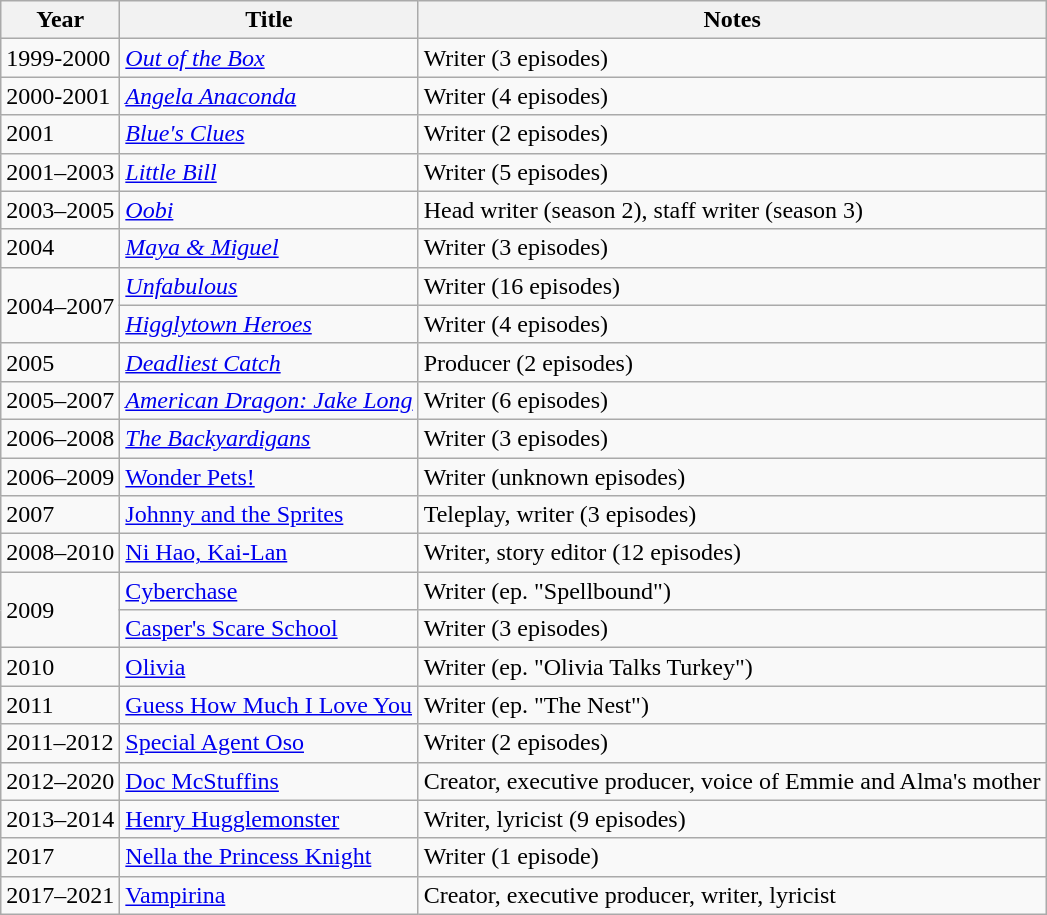<table class="wikitable sortable">
<tr>
<th>Year</th>
<th>Title</th>
<th>Notes</th>
</tr>
<tr>
<td>1999-2000</td>
<td><em><a href='#'>Out of the Box</a></em></td>
<td>Writer (3 episodes)</td>
</tr>
<tr>
<td>2000-2001</td>
<td><em><a href='#'>Angela Anaconda</a></em></td>
<td>Writer (4 episodes)</td>
</tr>
<tr>
<td>2001</td>
<td><em><a href='#'>Blue's Clues</a></em></td>
<td>Writer (2 episodes)</td>
</tr>
<tr>
<td>2001–2003</td>
<td><em><a href='#'>Little Bill</a></em></td>
<td>Writer (5 episodes)</td>
</tr>
<tr>
<td>2003–2005</td>
<td><em><a href='#'>Oobi</a></em></td>
<td>Head writer (season 2), staff writer (season 3)</td>
</tr>
<tr>
<td>2004</td>
<td><em><a href='#'>Maya & Miguel</a></em></td>
<td>Writer (3 episodes)</td>
</tr>
<tr>
<td rowspan=2>2004–2007</td>
<td><em><a href='#'>Unfabulous</a></em></td>
<td>Writer (16 episodes)</td>
</tr>
<tr>
<td><em><a href='#'>Higglytown Heroes</a></em></td>
<td>Writer (4 episodes)</td>
</tr>
<tr>
<td>2005</td>
<td><em><a href='#'>Deadliest Catch</a></em></td>
<td>Producer (2 episodes)</td>
</tr>
<tr>
<td>2005–2007</td>
<td><em><a href='#'>American Dragon: Jake Long</a></em></td>
<td>Writer (6 episodes)</td>
</tr>
<tr>
<td>2006–2008</td>
<td><em><a href='#'>The Backyardigans</a></em></td>
<td>Writer (3 episodes)<em></td>
</tr>
<tr>
<td>2006–2009</td>
<td></em><a href='#'>Wonder Pets!</a><em></td>
<td>Writer (unknown episodes)</td>
</tr>
<tr>
<td>2007</td>
<td></em><a href='#'>Johnny and the Sprites</a><em></td>
<td>Teleplay, writer (3 episodes)</td>
</tr>
<tr>
<td>2008–2010</td>
<td></em><a href='#'>Ni Hao, Kai-Lan</a><em></td>
<td>Writer, story editor (12 episodes)</td>
</tr>
<tr>
<td rowspan=2>2009</td>
<td></em><a href='#'>Cyberchase</a><em></td>
<td>Writer (ep. "Spellbound")</td>
</tr>
<tr>
<td></em><a href='#'>Casper's Scare School</a><em></td>
<td>Writer (3 episodes)</td>
</tr>
<tr>
<td>2010</td>
<td></em><a href='#'>Olivia</a><em></td>
<td>Writer (ep. "Olivia Talks Turkey")</td>
</tr>
<tr>
<td>2011</td>
<td></em><a href='#'>Guess How Much I Love You</a><em></td>
<td>Writer (ep. "The Nest")</td>
</tr>
<tr>
<td>2011–2012</td>
<td></em><a href='#'>Special Agent Oso</a><em></td>
<td>Writer (2 episodes)</td>
</tr>
<tr>
<td>2012–2020</td>
<td></em><a href='#'>Doc McStuffins</a><em></td>
<td>Creator, executive producer, voice of Emmie and Alma's mother</td>
</tr>
<tr>
<td>2013–2014</td>
<td></em><a href='#'>Henry Hugglemonster</a><em></td>
<td>Writer, lyricist (9 episodes)</td>
</tr>
<tr>
<td>2017</td>
<td></em><a href='#'>Nella the Princess Knight</a><em></td>
<td>Writer (1 episode)</td>
</tr>
<tr>
<td>2017–2021</td>
<td></em><a href='#'>Vampirina</a><em></td>
<td>Creator, executive producer, writer, lyricist</td>
</tr>
</table>
